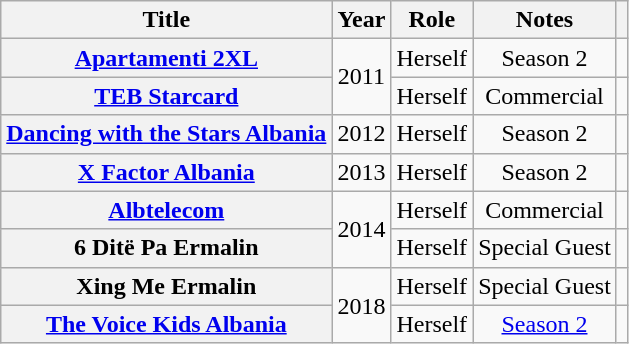<table class="wikitable plainrowheaders" style="text-align:center;">
<tr>
<th scope="col">Title</th>
<th scope="col">Year</th>
<th scope="col">Role</th>
<th scope="col">Notes</th>
<th scope="col"></th>
</tr>
<tr>
<th scope="row"><a href='#'>Apartamenti 2XL</a></th>
<td rowspan="2">2011</td>
<td>Herself</td>
<td>Season 2</td>
<td></td>
</tr>
<tr>
<th scope="row"><a href='#'>TEB Starcard</a></th>
<td>Herself</td>
<td>Commercial</td>
<td></td>
</tr>
<tr>
<th scope="row"><a href='#'>Dancing with the Stars Albania</a></th>
<td>2012</td>
<td>Herself</td>
<td>Season 2</td>
<td></td>
</tr>
<tr>
<th scope="row"><a href='#'>X Factor Albania</a></th>
<td>2013</td>
<td>Herself</td>
<td>Season 2</td>
<td></td>
</tr>
<tr>
<th scope="row"><a href='#'>Albtelecom</a></th>
<td rowspan="2">2014</td>
<td>Herself</td>
<td>Commercial</td>
<td></td>
</tr>
<tr>
<th scope="row">6 Ditë Pa Ermalin</th>
<td>Herself</td>
<td>Special Guest</td>
<td></td>
</tr>
<tr>
<th scope="row">Xing Me Ermalin</th>
<td rowspan="2">2018</td>
<td>Herself</td>
<td>Special Guest</td>
<td></td>
</tr>
<tr>
<th scope="row"><a href='#'>The Voice Kids Albania</a></th>
<td>Herself</td>
<td><a href='#'>Season 2</a></td>
<td></td>
</tr>
</table>
